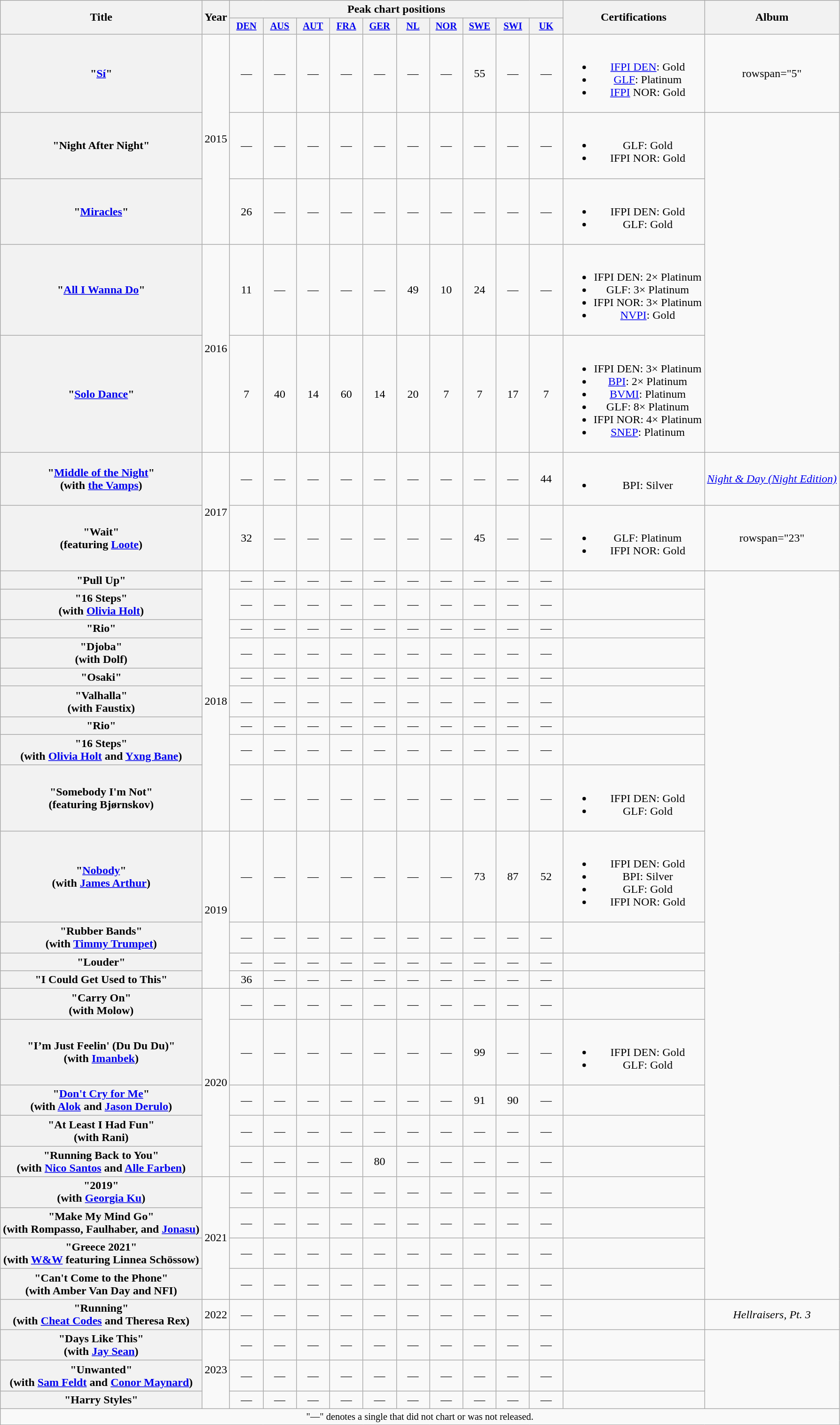<table class="wikitable plainrowheaders" style="text-align: center;">
<tr>
<th scope="col" rowspan="2">Title</th>
<th scope="col" rowspan="2">Year</th>
<th scope="col" colspan="10">Peak chart positions</th>
<th scope="col" rowspan="2">Certifications</th>
<th scope="col" rowspan="2">Album</th>
</tr>
<tr>
<th scope="col" style="width:3em;font-size:85%;"><a href='#'>DEN</a><br></th>
<th scope="col" style="width:3em;font-size:85%;"><a href='#'>AUS</a><br></th>
<th scope="col" style="width:3em;font-size:85%;"><a href='#'>AUT</a><br></th>
<th scope="col" style="width:3em;font-size:85%;"><a href='#'>FRA</a><br></th>
<th scope="col" style="width:3em;font-size:85%;"><a href='#'>GER</a><br></th>
<th scope="col" style="width:3em;font-size:85%;"><a href='#'>NL</a><br></th>
<th scope="col" style="width:3em;font-size:85%;"><a href='#'>NOR</a><br></th>
<th scope="col" style="width:3em;font-size:85%;"><a href='#'>SWE</a><br></th>
<th scope="col" style="width:3em;font-size:85%;"><a href='#'>SWI</a><br></th>
<th scope="col" style="width:3em;font-size:85%;"><a href='#'>UK</a><br></th>
</tr>
<tr>
<th scope="row">"<a href='#'>Sí</a>"</th>
<td rowspan="3">2015</td>
<td>—</td>
<td>—</td>
<td>—</td>
<td>—</td>
<td>—</td>
<td>—</td>
<td>—</td>
<td>55</td>
<td>—</td>
<td>—</td>
<td><br><ul><li><a href='#'>IFPI DEN</a>: Gold</li><li><a href='#'>GLF</a>: Platinum</li><li><a href='#'>IFPI</a> NOR: Gold</li></ul></td>
<td>rowspan="5" </td>
</tr>
<tr>
<th scope="row">"Night After Night"</th>
<td>—</td>
<td>—</td>
<td>—</td>
<td>—</td>
<td>—</td>
<td>—</td>
<td>—</td>
<td>—</td>
<td>—</td>
<td>—</td>
<td><br><ul><li>GLF: Gold</li><li>IFPI NOR: Gold</li></ul></td>
</tr>
<tr>
<th scope="row">"<a href='#'>Miracles</a>"</th>
<td>26</td>
<td>—</td>
<td>—</td>
<td>—</td>
<td>—</td>
<td>—</td>
<td>—</td>
<td>—</td>
<td>—</td>
<td>—</td>
<td><br><ul><li>IFPI DEN: Gold</li><li>GLF: Gold</li></ul></td>
</tr>
<tr>
<th scope="row">"<a href='#'>All I Wanna Do</a>"</th>
<td rowspan="2">2016</td>
<td>11</td>
<td>—</td>
<td>—</td>
<td>—</td>
<td>—</td>
<td>49</td>
<td>10</td>
<td>24</td>
<td>—</td>
<td>—</td>
<td><br><ul><li>IFPI DEN: 2× Platinum</li><li>GLF: 3× Platinum</li><li>IFPI NOR: 3× Platinum</li><li><a href='#'>NVPI</a>: Gold</li></ul></td>
</tr>
<tr>
<th scope="row">"<a href='#'>Solo Dance</a>"</th>
<td>7</td>
<td>40</td>
<td>14</td>
<td>60</td>
<td>14</td>
<td>20</td>
<td>7</td>
<td>7</td>
<td>17</td>
<td>7</td>
<td><br><ul><li>IFPI DEN: 3× Platinum</li><li><a href='#'>BPI</a>: 2× Platinum</li><li><a href='#'>BVMI</a>: Platinum</li><li>GLF: 8× Platinum</li><li>IFPI NOR: 4× Platinum</li><li><a href='#'>SNEP</a>: Platinum</li></ul></td>
</tr>
<tr>
<th scope="row">"<a href='#'>Middle of the Night</a>"<br><span>(with <a href='#'>the Vamps</a>)</span></th>
<td rowspan="2">2017</td>
<td>—</td>
<td>—</td>
<td>—</td>
<td>—</td>
<td>—</td>
<td>—</td>
<td>—</td>
<td>—</td>
<td>—</td>
<td>44</td>
<td><br><ul><li>BPI: Silver</li></ul></td>
<td><em><a href='#'>Night & Day (Night Edition)</a></em></td>
</tr>
<tr>
<th scope="row">"Wait"<br><span>(featuring <a href='#'>Loote</a>)</span></th>
<td>32</td>
<td>—</td>
<td>—</td>
<td>—</td>
<td>—</td>
<td>—</td>
<td>—</td>
<td>45</td>
<td>—</td>
<td>—</td>
<td><br><ul><li>GLF: Platinum</li><li>IFPI NOR: Gold</li></ul></td>
<td>rowspan="23" </td>
</tr>
<tr>
<th scope="row">"Pull Up"</th>
<td rowspan="9">2018</td>
<td>—</td>
<td>—</td>
<td>—</td>
<td>—</td>
<td>—</td>
<td>—</td>
<td>—</td>
<td>—</td>
<td>—</td>
<td>—</td>
<td></td>
</tr>
<tr>
<th scope="row">"16 Steps"<br><span>(with <a href='#'>Olivia Holt</a>)</span></th>
<td>—</td>
<td>—</td>
<td>—</td>
<td>—</td>
<td>—</td>
<td>—</td>
<td>—</td>
<td>—</td>
<td>—</td>
<td>—</td>
<td></td>
</tr>
<tr>
<th scope="row">"Rio"</th>
<td>—</td>
<td>—</td>
<td>—</td>
<td>—</td>
<td>—</td>
<td>—</td>
<td>—</td>
<td>—</td>
<td>—</td>
<td>—</td>
<td></td>
</tr>
<tr>
<th scope="row">"Djoba"<br><span>(with Dolf)</span></th>
<td>—</td>
<td>—</td>
<td>—</td>
<td>—</td>
<td>—</td>
<td>—</td>
<td>—</td>
<td>—</td>
<td>—</td>
<td>—</td>
<td></td>
</tr>
<tr>
<th scope="row">"Osaki"</th>
<td>—</td>
<td>—</td>
<td>—</td>
<td>—</td>
<td>—</td>
<td>—</td>
<td>—</td>
<td>—</td>
<td>—</td>
<td>—</td>
<td></td>
</tr>
<tr>
<th scope="row">"Valhalla"<br><span>(with Faustix)</span></th>
<td>—</td>
<td>—</td>
<td>—</td>
<td>—</td>
<td>—</td>
<td>—</td>
<td>—</td>
<td>—</td>
<td>—</td>
<td>—</td>
<td></td>
</tr>
<tr>
<th scope="row">"Rio"</th>
<td>—</td>
<td>—</td>
<td>—</td>
<td>—</td>
<td>—</td>
<td>—</td>
<td>—</td>
<td>—</td>
<td>—</td>
<td>—</td>
<td></td>
</tr>
<tr>
<th scope="row">"16 Steps"<br><span>(with <a href='#'>Olivia Holt</a> and <a href='#'>Yxng Bane</a>)</span></th>
<td>—</td>
<td>—</td>
<td>—</td>
<td>—</td>
<td>—</td>
<td>—</td>
<td>—</td>
<td>—</td>
<td>—</td>
<td>—</td>
<td></td>
</tr>
<tr>
<th scope="row">"Somebody I'm Not"<br><span>(featuring Bjørnskov)</span></th>
<td>—</td>
<td>—</td>
<td>—</td>
<td>—</td>
<td>—</td>
<td>—</td>
<td>—</td>
<td>—</td>
<td>—</td>
<td>—</td>
<td><br><ul><li>IFPI DEN: Gold</li><li>GLF: Gold</li></ul></td>
</tr>
<tr>
<th scope="row">"<a href='#'>Nobody</a>"<br><span>(with <a href='#'>James Arthur</a>)</span></th>
<td rowspan="4">2019</td>
<td>—</td>
<td>—</td>
<td>—</td>
<td>—</td>
<td>—</td>
<td>—</td>
<td>—</td>
<td>73</td>
<td>87</td>
<td>52</td>
<td><br><ul><li>IFPI DEN: Gold</li><li>BPI: Silver</li><li>GLF: Gold</li><li>IFPI NOR: Gold</li></ul></td>
</tr>
<tr>
<th scope="row">"Rubber Bands"<br><span>(with <a href='#'>Timmy Trumpet</a>)</span></th>
<td>—</td>
<td>—</td>
<td>—</td>
<td>—</td>
<td>—</td>
<td>—</td>
<td>—</td>
<td>—</td>
<td>—</td>
<td>—</td>
<td></td>
</tr>
<tr>
<th scope="row">"Louder"</th>
<td>—</td>
<td>—</td>
<td>—</td>
<td>—</td>
<td>—</td>
<td>—</td>
<td>—</td>
<td>—</td>
<td>—</td>
<td>—</td>
<td></td>
</tr>
<tr>
<th scope="row">"I Could Get Used to This"<br></th>
<td>36</td>
<td>—</td>
<td>—</td>
<td>—</td>
<td>—</td>
<td>—</td>
<td>—</td>
<td>—</td>
<td>—</td>
<td>—</td>
<td></td>
</tr>
<tr>
<th scope="row">"Carry On"<br><span>(with Molow)</span></th>
<td rowspan="5">2020</td>
<td>—</td>
<td>—</td>
<td>—</td>
<td>—</td>
<td>—</td>
<td>—</td>
<td>—</td>
<td>—</td>
<td>—</td>
<td>—</td>
<td></td>
</tr>
<tr>
<th scope="row">"I’m Just Feelin' (Du Du Du)"<br><span>(with <a href='#'>Imanbek</a>)</span></th>
<td>—</td>
<td>—</td>
<td>—</td>
<td>—</td>
<td>—</td>
<td>—</td>
<td>—</td>
<td>99</td>
<td>—</td>
<td>—</td>
<td><br><ul><li>IFPI DEN: Gold</li><li>GLF: Gold</li></ul></td>
</tr>
<tr>
<th scope="row">"<a href='#'>Don't Cry for Me</a>"<br><span>(with <a href='#'>Alok</a> and <a href='#'>Jason Derulo</a>)</span></th>
<td>—</td>
<td>—</td>
<td>—</td>
<td>—</td>
<td>—</td>
<td>—</td>
<td>—</td>
<td>91</td>
<td>90</td>
<td>—</td>
<td></td>
</tr>
<tr>
<th scope="row">"At Least I Had Fun"<br><span>(with Rani)</span></th>
<td>—</td>
<td>—</td>
<td>—</td>
<td>—</td>
<td>—</td>
<td>—</td>
<td>—</td>
<td>—</td>
<td>—</td>
<td>—</td>
<td></td>
</tr>
<tr>
<th scope="row">"Running Back to You"<br><span>(with <a href='#'>Nico Santos</a> and <a href='#'>Alle Farben</a>)</span></th>
<td>—</td>
<td>—</td>
<td>—</td>
<td>—</td>
<td>80</td>
<td>—</td>
<td>—</td>
<td>—</td>
<td>—</td>
<td>—</td>
<td></td>
</tr>
<tr>
<th scope="row">"2019"<br><span>(with <a href='#'>Georgia Ku</a>)</span></th>
<td rowspan="4">2021</td>
<td>—</td>
<td>—</td>
<td>—</td>
<td>—</td>
<td>—</td>
<td>—</td>
<td>—</td>
<td>—</td>
<td>—</td>
<td>—</td>
<td></td>
</tr>
<tr>
<th scope="row">"Make My Mind Go" <br><span>(with Rompasso, Faulhaber, and <a href='#'>Jonasu</a>)</span></th>
<td>—</td>
<td>—</td>
<td>—</td>
<td>—</td>
<td>—</td>
<td>—</td>
<td>—</td>
<td>—</td>
<td>—</td>
<td>—</td>
<td></td>
</tr>
<tr>
<th scope="row">"Greece 2021" <br><span>(with <a href='#'>W&W</a> featuring Linnea Schössow)</span></th>
<td>—</td>
<td>—</td>
<td>—</td>
<td>—</td>
<td>—</td>
<td>—</td>
<td>—</td>
<td>—</td>
<td>—</td>
<td>—</td>
<td></td>
</tr>
<tr>
<th scope="row">"Can't Come to the Phone" <br><span>(with Amber Van Day and NFI)</span></th>
<td>—</td>
<td>—</td>
<td>—</td>
<td>—</td>
<td>—</td>
<td>—</td>
<td>—</td>
<td>—</td>
<td>—</td>
<td>—</td>
<td></td>
</tr>
<tr>
<th scope="row">"Running" <br><span>(with <a href='#'>Cheat Codes</a> and Theresa Rex)</span></th>
<td>2022</td>
<td>—</td>
<td>—</td>
<td>—</td>
<td>—</td>
<td>—</td>
<td>—</td>
<td>—</td>
<td>—</td>
<td>—</td>
<td>—</td>
<td></td>
<td><em>Hellraisers, Pt. 3</em></td>
</tr>
<tr>
<th scope="row">"Days Like This"<br><span>(with <a href='#'>Jay Sean</a>)</span></th>
<td rowspan="3">2023</td>
<td>—</td>
<td>—</td>
<td>—</td>
<td>—</td>
<td>—</td>
<td>—</td>
<td>—</td>
<td>—</td>
<td>—</td>
<td>—</td>
<td></td>
</tr>
<tr>
<th scope="row">"Unwanted"<br><span>(with <a href='#'>Sam Feldt</a> and <a href='#'>Conor Maynard</a>)</span></th>
<td>—</td>
<td>—</td>
<td>—</td>
<td>—</td>
<td>—</td>
<td>—</td>
<td>—</td>
<td>—</td>
<td>—</td>
<td>—</td>
<td></td>
</tr>
<tr>
<th scope="row">"Harry Styles"</th>
<td>—</td>
<td>—</td>
<td>—</td>
<td>—</td>
<td>—</td>
<td>—</td>
<td>—</td>
<td>—</td>
<td>—</td>
<td>—</td>
<td></td>
</tr>
<tr>
<td colspan="18" style="font-size:85%">"—" denotes a single that did not chart or was not released.</td>
</tr>
</table>
